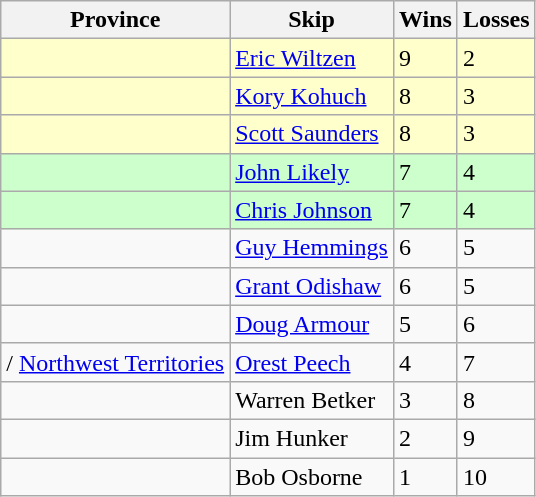<table class="wikitable" border="1">
<tr>
<th>Province</th>
<th>Skip</th>
<th>Wins</th>
<th>Losses</th>
</tr>
<tr bgcolor=#ffffcc>
<td></td>
<td><a href='#'>Eric Wiltzen</a></td>
<td>9</td>
<td>2</td>
</tr>
<tr bgcolor=#ffffcc>
<td></td>
<td><a href='#'>Kory Kohuch</a></td>
<td>8</td>
<td>3</td>
</tr>
<tr bgcolor=#ffffcc>
<td></td>
<td><a href='#'>Scott Saunders</a></td>
<td>8</td>
<td>3</td>
</tr>
<tr bgcolor=#ccffcc>
<td></td>
<td><a href='#'>John Likely</a></td>
<td>7</td>
<td>4</td>
</tr>
<tr bgcolor=#ccffcc>
<td></td>
<td><a href='#'>Chris Johnson</a></td>
<td>7</td>
<td>4</td>
</tr>
<tr>
<td></td>
<td><a href='#'>Guy Hemmings</a></td>
<td>6</td>
<td>5</td>
</tr>
<tr>
<td></td>
<td><a href='#'>Grant Odishaw</a></td>
<td>6</td>
<td>5</td>
</tr>
<tr>
<td></td>
<td><a href='#'>Doug Armour</a></td>
<td>5</td>
<td>6</td>
</tr>
<tr>
<td> / <a href='#'>Northwest Territories</a></td>
<td><a href='#'>Orest Peech</a></td>
<td>4</td>
<td>7</td>
</tr>
<tr>
<td></td>
<td>Warren Betker</td>
<td>3</td>
<td>8</td>
</tr>
<tr>
<td></td>
<td>Jim Hunker</td>
<td>2</td>
<td>9</td>
</tr>
<tr>
<td></td>
<td>Bob Osborne</td>
<td>1</td>
<td>10</td>
</tr>
</table>
